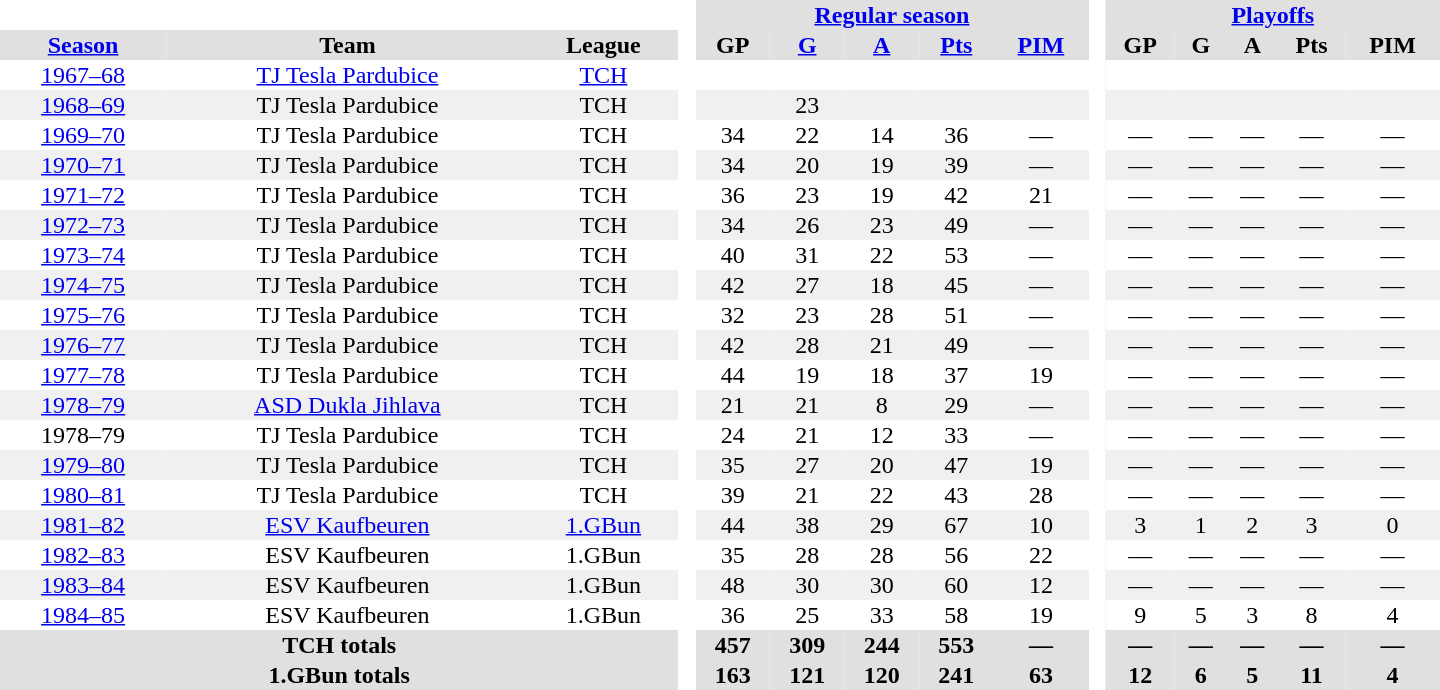<table border="0" cellpadding="1" cellspacing="0" style="text-align:center; width:60em">
<tr bgcolor="#e0e0e0">
<th colspan="3" bgcolor="#ffffff"> </th>
<th rowspan="99" bgcolor="#ffffff"> </th>
<th colspan="5"><a href='#'>Regular season</a></th>
<th rowspan="99" bgcolor="#ffffff"> </th>
<th colspan="5"><a href='#'>Playoffs</a></th>
</tr>
<tr bgcolor="#e0e0e0">
<th><a href='#'>Season</a></th>
<th>Team</th>
<th>League</th>
<th>GP</th>
<th><a href='#'>G</a></th>
<th><a href='#'>A</a></th>
<th><a href='#'>Pts</a></th>
<th><a href='#'>PIM</a></th>
<th>GP</th>
<th>G</th>
<th>A</th>
<th>Pts</th>
<th>PIM</th>
</tr>
<tr>
<td><a href='#'>1967–68</a></td>
<td><a href='#'>TJ Tesla Pardubice</a></td>
<td><a href='#'>TCH</a></td>
<td></td>
<td></td>
<td></td>
<td></td>
<td></td>
<td></td>
<td></td>
<td></td>
<td></td>
<td></td>
</tr>
<tr bgcolor="#f0f0f0">
<td><a href='#'>1968–69</a></td>
<td>TJ Tesla Pardubice</td>
<td>TCH</td>
<td></td>
<td>23</td>
<td></td>
<td></td>
<td></td>
<td></td>
<td></td>
<td></td>
<td></td>
<td></td>
</tr>
<tr>
<td><a href='#'>1969–70</a></td>
<td>TJ Tesla Pardubice</td>
<td>TCH</td>
<td>34</td>
<td>22</td>
<td>14</td>
<td>36</td>
<td>—</td>
<td>—</td>
<td>—</td>
<td>—</td>
<td>—</td>
<td>—</td>
</tr>
<tr bgcolor="#f0f0f0">
<td><a href='#'>1970–71</a></td>
<td>TJ Tesla Pardubice</td>
<td>TCH</td>
<td>34</td>
<td>20</td>
<td>19</td>
<td>39</td>
<td>—</td>
<td>—</td>
<td>—</td>
<td>—</td>
<td>—</td>
<td>—</td>
</tr>
<tr>
<td><a href='#'>1971–72</a></td>
<td>TJ Tesla Pardubice</td>
<td>TCH</td>
<td>36</td>
<td>23</td>
<td>19</td>
<td>42</td>
<td>21</td>
<td>—</td>
<td>—</td>
<td>—</td>
<td>—</td>
<td>—</td>
</tr>
<tr bgcolor="#f0f0f0">
<td><a href='#'>1972–73</a></td>
<td>TJ Tesla Pardubice</td>
<td>TCH</td>
<td>34</td>
<td>26</td>
<td>23</td>
<td>49</td>
<td>—</td>
<td>—</td>
<td>—</td>
<td>—</td>
<td>—</td>
<td>—</td>
</tr>
<tr>
<td><a href='#'>1973–74</a></td>
<td>TJ Tesla Pardubice</td>
<td>TCH</td>
<td>40</td>
<td>31</td>
<td>22</td>
<td>53</td>
<td>—</td>
<td>—</td>
<td>—</td>
<td>—</td>
<td>—</td>
<td>—</td>
</tr>
<tr bgcolor="#f0f0f0">
<td><a href='#'>1974–75</a></td>
<td>TJ Tesla Pardubice</td>
<td>TCH</td>
<td>42</td>
<td>27</td>
<td>18</td>
<td>45</td>
<td>—</td>
<td>—</td>
<td>—</td>
<td>—</td>
<td>—</td>
<td>—</td>
</tr>
<tr>
<td><a href='#'>1975–76</a></td>
<td>TJ Tesla Pardubice</td>
<td>TCH</td>
<td>32</td>
<td>23</td>
<td>28</td>
<td>51</td>
<td>—</td>
<td>—</td>
<td>—</td>
<td>—</td>
<td>—</td>
<td>—</td>
</tr>
<tr bgcolor="#f0f0f0">
<td><a href='#'>1976–77</a></td>
<td>TJ Tesla Pardubice</td>
<td>TCH</td>
<td>42</td>
<td>28</td>
<td>21</td>
<td>49</td>
<td>—</td>
<td>—</td>
<td>—</td>
<td>—</td>
<td>—</td>
<td>—</td>
</tr>
<tr>
<td><a href='#'>1977–78</a></td>
<td>TJ Tesla Pardubice</td>
<td>TCH</td>
<td>44</td>
<td>19</td>
<td>18</td>
<td>37</td>
<td>19</td>
<td>—</td>
<td>—</td>
<td>—</td>
<td>—</td>
<td>—</td>
</tr>
<tr bgcolor="#f0f0f0">
<td><a href='#'>1978–79</a></td>
<td><a href='#'>ASD Dukla Jihlava</a></td>
<td>TCH</td>
<td>21</td>
<td>21</td>
<td>8</td>
<td>29</td>
<td>—</td>
<td>—</td>
<td>—</td>
<td>—</td>
<td>—</td>
<td>—</td>
</tr>
<tr>
<td>1978–79</td>
<td>TJ Tesla Pardubice</td>
<td>TCH</td>
<td>24</td>
<td>21</td>
<td>12</td>
<td>33</td>
<td>—</td>
<td>—</td>
<td>—</td>
<td>—</td>
<td>—</td>
<td>—</td>
</tr>
<tr bgcolor="#f0f0f0">
<td><a href='#'>1979–80</a></td>
<td>TJ Tesla Pardubice</td>
<td>TCH</td>
<td>35</td>
<td>27</td>
<td>20</td>
<td>47</td>
<td>19</td>
<td>—</td>
<td>—</td>
<td>—</td>
<td>—</td>
<td>—</td>
</tr>
<tr>
<td><a href='#'>1980–81</a></td>
<td>TJ Tesla Pardubice</td>
<td>TCH</td>
<td>39</td>
<td>21</td>
<td>22</td>
<td>43</td>
<td>28</td>
<td>—</td>
<td>—</td>
<td>—</td>
<td>—</td>
<td>—</td>
</tr>
<tr bgcolor="#f0f0f0">
<td><a href='#'>1981–82</a></td>
<td><a href='#'>ESV Kaufbeuren</a></td>
<td><a href='#'>1.GBun</a></td>
<td>44</td>
<td>38</td>
<td>29</td>
<td>67</td>
<td>10</td>
<td>3</td>
<td>1</td>
<td>2</td>
<td>3</td>
<td>0</td>
</tr>
<tr>
<td><a href='#'>1982–83</a></td>
<td>ESV Kaufbeuren</td>
<td>1.GBun</td>
<td>35</td>
<td>28</td>
<td>28</td>
<td>56</td>
<td>22</td>
<td>—</td>
<td>—</td>
<td>—</td>
<td>—</td>
<td>—</td>
</tr>
<tr bgcolor="#f0f0f0">
<td><a href='#'>1983–84</a></td>
<td>ESV Kaufbeuren</td>
<td>1.GBun</td>
<td>48</td>
<td>30</td>
<td>30</td>
<td>60</td>
<td>12</td>
<td>—</td>
<td>—</td>
<td>—</td>
<td>—</td>
<td>—</td>
</tr>
<tr>
<td><a href='#'>1984–85</a></td>
<td>ESV Kaufbeuren</td>
<td>1.GBun</td>
<td>36</td>
<td>25</td>
<td>33</td>
<td>58</td>
<td>19</td>
<td>9</td>
<td>5</td>
<td>3</td>
<td>8</td>
<td>4</td>
</tr>
<tr bgcolor="#e0e0e0">
<th colspan="3">TCH totals</th>
<th>457</th>
<th>309</th>
<th>244</th>
<th>553</th>
<th>—</th>
<th>—</th>
<th>—</th>
<th>—</th>
<th>—</th>
<th>—</th>
</tr>
<tr bgcolor="#e0e0e0">
<th colspan="3">1.GBun totals</th>
<th>163</th>
<th>121</th>
<th>120</th>
<th>241</th>
<th>63</th>
<th>12</th>
<th>6</th>
<th>5</th>
<th>11</th>
<th>4</th>
</tr>
</table>
